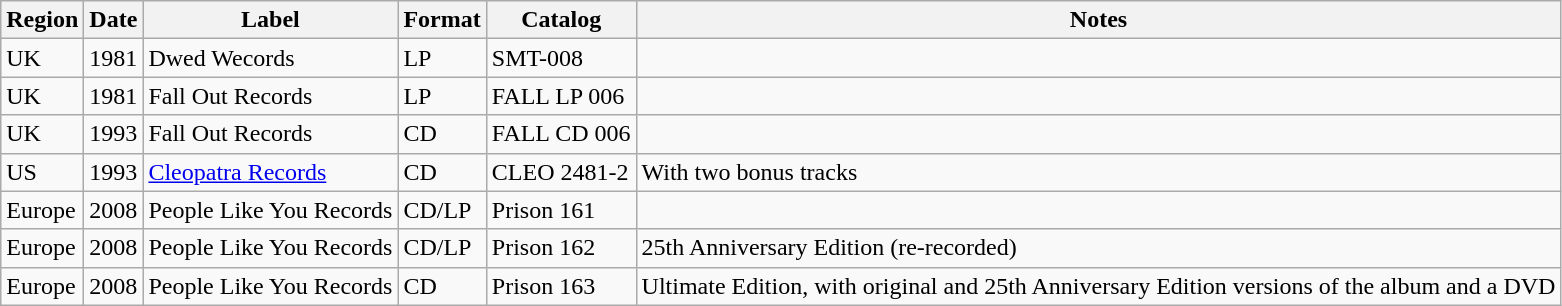<table class="wikitable">
<tr>
<th>Region</th>
<th>Date</th>
<th>Label</th>
<th>Format</th>
<th>Catalog</th>
<th>Notes</th>
</tr>
<tr>
<td>UK</td>
<td>1981</td>
<td>Dwed Wecords</td>
<td>LP</td>
<td>SMT-008</td>
<td></td>
</tr>
<tr>
<td>UK</td>
<td>1981</td>
<td>Fall Out Records</td>
<td>LP</td>
<td>FALL LP 006</td>
<td></td>
</tr>
<tr>
<td>UK</td>
<td>1993</td>
<td>Fall Out Records</td>
<td>CD</td>
<td>FALL CD 006</td>
<td></td>
</tr>
<tr>
<td>US</td>
<td>1993</td>
<td><a href='#'>Cleopatra Records</a></td>
<td>CD</td>
<td>CLEO 2481-2</td>
<td>With two bonus tracks</td>
</tr>
<tr>
<td>Europe</td>
<td>2008</td>
<td>People Like You Records</td>
<td>CD/LP</td>
<td>Prison 161</td>
<td></td>
</tr>
<tr>
<td>Europe</td>
<td>2008</td>
<td>People Like You Records</td>
<td>CD/LP</td>
<td>Prison 162</td>
<td>25th Anniversary Edition (re-recorded)</td>
</tr>
<tr>
<td>Europe</td>
<td>2008</td>
<td>People Like You Records</td>
<td>CD</td>
<td>Prison 163</td>
<td>Ultimate Edition, with original and 25th Anniversary Edition versions of the album and a DVD</td>
</tr>
</table>
